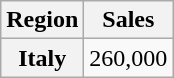<table class="wikitable sortable plainrowheaders">
<tr>
<th scope="col">Region</th>
<th scope="col">Sales</th>
</tr>
<tr>
<th scope="row">Italy</th>
<td>260,000</td>
</tr>
</table>
